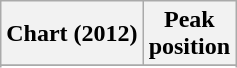<table class="wikitable sortable plainrowheaders" style="text-align:center">
<tr>
<th>Chart (2012)</th>
<th>Peak<br>position</th>
</tr>
<tr>
</tr>
<tr>
</tr>
<tr>
</tr>
<tr>
</tr>
<tr>
</tr>
<tr>
</tr>
<tr>
</tr>
</table>
